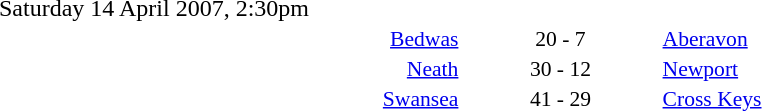<table style="width:70%;" cellspacing="1">
<tr>
<th width=35%></th>
<th width=15%></th>
<th></th>
</tr>
<tr>
<td>Saturday 14 April 2007, 2:30pm</td>
</tr>
<tr style=font-size:90%>
<td align=right><a href='#'>Bedwas</a></td>
<td align=center>20 - 7</td>
<td><a href='#'>Aberavon</a></td>
</tr>
<tr style=font-size:90%>
<td align=right><a href='#'>Neath</a></td>
<td align=center>30 - 12</td>
<td><a href='#'>Newport</a></td>
</tr>
<tr style=font-size:90%>
<td align=right><a href='#'>Swansea</a></td>
<td align=center>41 - 29</td>
<td><a href='#'>Cross Keys</a></td>
</tr>
</table>
